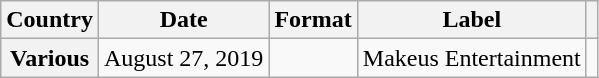<table class="wikitable plainrowheaders" border="1">
<tr>
<th scope="col">Country</th>
<th scope="col">Date</th>
<th scope="col">Format</th>
<th scope="col">Label</th>
<th scope="col"></th>
</tr>
<tr>
<th scope="row">Various</th>
<td>August 27, 2019</td>
<td></td>
<td>Makeus Entertainment</td>
<td align="center"></td>
</tr>
</table>
